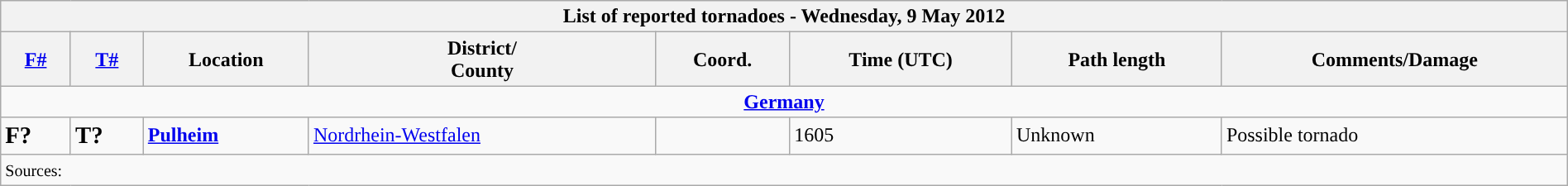<table class="wikitable collapsible" width="100%">
<tr>
<th colspan="8">List of reported tornadoes - Wednesday, 9 May 2012</th>
</tr>
<tr>
<th><a href='#'>F#</a></th>
<th><a href='#'>T#</a></th>
<th>Location</th>
<th>District/<br>County</th>
<th>Coord.</th>
<th>Time (UTC)</th>
<th>Path length</th>
<th>Comments/Damage</th>
</tr>
<tr>
<td colspan="8" align=center><strong><a href='#'>Germany</a></strong></td>
</tr>
<tr>
<td><big><strong>F?</strong></big></td>
<td><big><strong>T?</strong></big></td>
<td><strong><a href='#'>Pulheim</a></strong></td>
<td><a href='#'>Nordrhein-Westfalen</a></td>
<td></td>
<td>1605</td>
<td>Unknown</td>
<td>Possible tornado</td>
</tr>
<tr>
<td colspan="8"><small>Sources:  </small></td>
</tr>
</table>
